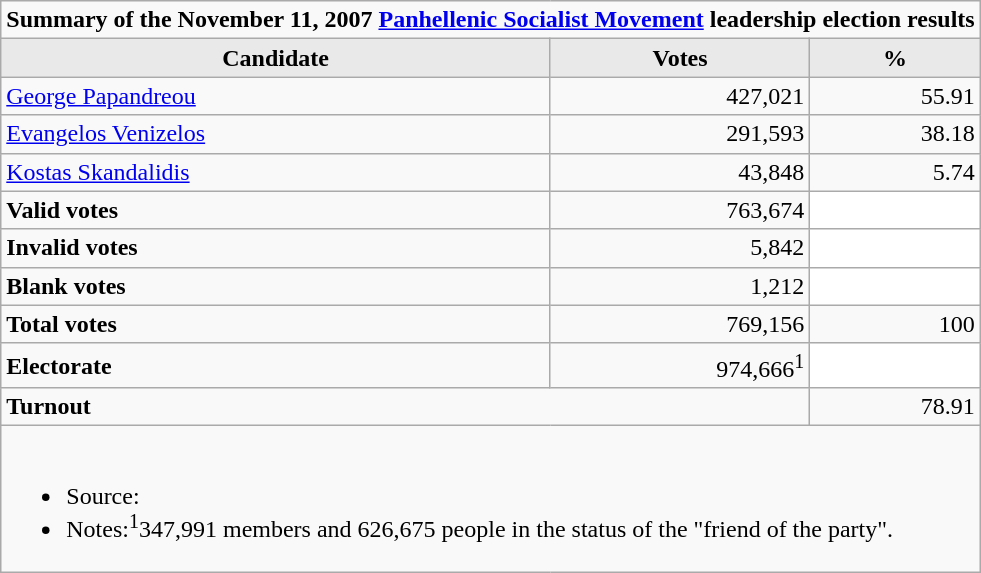<table class="wikitable">
<tr>
<td colspan="3"><strong>Summary of the November 11, 2007 <a href='#'>Panhellenic Socialist Movement</a> leadership election results</strong></td>
</tr>
<tr>
<th style="background-color:#E9E9E9" align=left>Candidate</th>
<th style="background-color:#E9E9E9" align=right>Votes</th>
<th style="background-color:#E9E9E9" align=right>%</th>
</tr>
<tr>
<td align=left><a href='#'>George Papandreou</a></td>
<td align="right">427,021</td>
<td align="right">55.91</td>
</tr>
<tr>
<td align=left><a href='#'>Evangelos Venizelos</a></td>
<td align="right">291,593</td>
<td align="right">38.18</td>
</tr>
<tr>
<td align=left><a href='#'>Kostas Skandalidis</a></td>
<td align="right">43,848</td>
<td align="right">5.74</td>
</tr>
<tr>
<td align=left><strong>Valid votes</strong></td>
<td align="right">763,674</td>
<td bgcolor="white"></td>
</tr>
<tr>
<td align=left><strong>Invalid votes</strong></td>
<td align="right">5,842</td>
<td bgcolor="white"></td>
</tr>
<tr>
<td align=left><strong>Blank votes</strong></td>
<td align="right">1,212</td>
<td bgcolor="white"></td>
</tr>
<tr>
<td align=left><strong>Total votes</strong></td>
<td align="right">769,156</td>
<td align="right">100</td>
</tr>
<tr>
<td align=left><strong>Electorate</strong></td>
<td align="right">974,666<sup>1</sup></td>
<td bgcolor="white"></td>
</tr>
<tr>
<td align=left colspan="2"><strong>Turnout</strong></td>
<td align="right">78.91</td>
</tr>
<tr>
<td align=left colspan=3><br><ul><li>Source:  </li><li>Notes:<sup>1</sup>347,991 members and 626,675 people in the status of the "friend of the party".</li></ul></td>
</tr>
</table>
